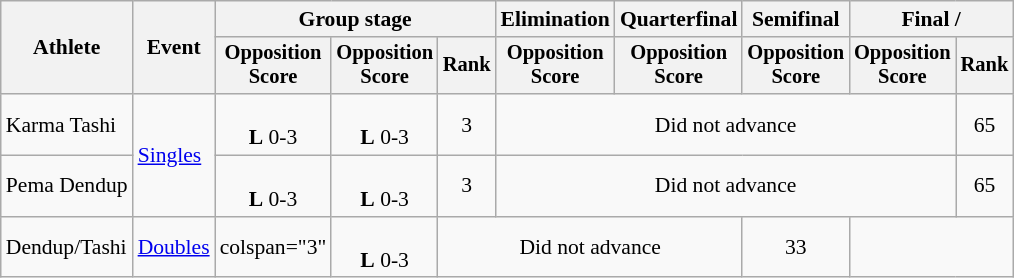<table class="wikitable" style="font-size:90%">
<tr>
<th rowspan="2">Athlete</th>
<th rowspan="2">Event</th>
<th colspan="3">Group stage</th>
<th>Elimination</th>
<th>Quarterfinal</th>
<th>Semifinal</th>
<th colspan=2>Final / </th>
</tr>
<tr style="font-size:95%">
<th>Opposition<br>Score</th>
<th>Opposition<br>Score</th>
<th>Rank</th>
<th>Opposition<br>Score</th>
<th>Opposition<br>Score</th>
<th>Opposition<br>Score</th>
<th>Opposition<br>Score</th>
<th>Rank</th>
</tr>
<tr align=center>
<td align=left>Karma Tashi</td>
<td align=left rowspan=2><a href='#'>Singles</a></td>
<td><br><strong>L</strong> 0-3</td>
<td><br><strong>L</strong> 0-3</td>
<td>3</td>
<td colspan="4">Did not advance</td>
<td>65</td>
</tr>
<tr align=center>
<td align=left>Pema Dendup</td>
<td><br><strong>L</strong> 0-3</td>
<td><br><strong>L</strong> 0-3</td>
<td>3</td>
<td colspan="4">Did not advance</td>
<td>65</td>
</tr>
<tr align=center>
<td align=left>Dendup/Tashi</td>
<td align=left><a href='#'>Doubles</a></td>
<td>colspan="3" </td>
<td><br><strong>L</strong> 0-3</td>
<td colspan="3">Did not advance</td>
<td>33</td>
</tr>
</table>
